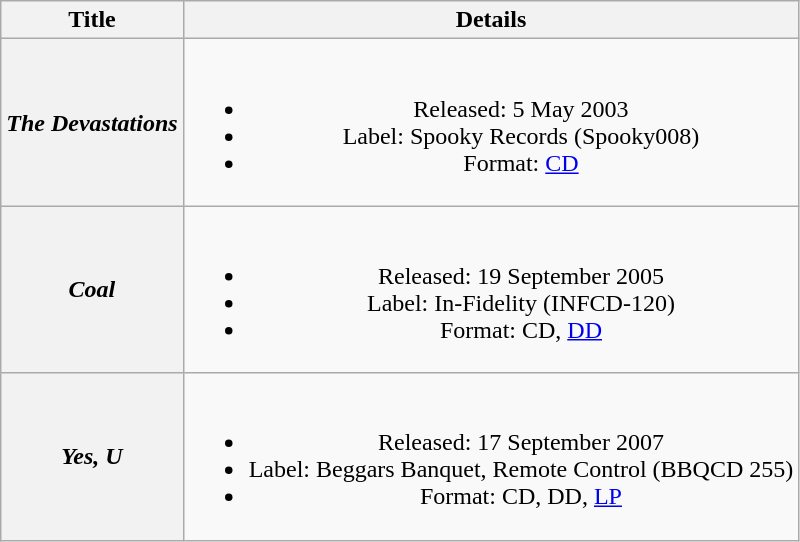<table class="wikitable plainrowheaders" style="text-align:center;" border="1">
<tr>
<th>Title</th>
<th>Details</th>
</tr>
<tr>
<th scope="row"><em>The Devastations</em></th>
<td><br><ul><li>Released: 5 May 2003</li><li>Label: Spooky Records	(Spooky008)</li><li>Format: <a href='#'>CD</a></li></ul></td>
</tr>
<tr>
<th scope="row"><em>Coal</em></th>
<td><br><ul><li>Released: 19 September 2005</li><li>Label: In-Fidelity (INFCD-120)</li><li>Format: CD, <a href='#'>DD</a></li></ul></td>
</tr>
<tr>
<th scope="row"><em>Yes, U</em></th>
<td><br><ul><li>Released: 17 September 2007</li><li>Label: Beggars Banquet, Remote Control (BBQCD 255)</li><li>Format: CD, DD, <a href='#'>LP</a></li></ul></td>
</tr>
</table>
